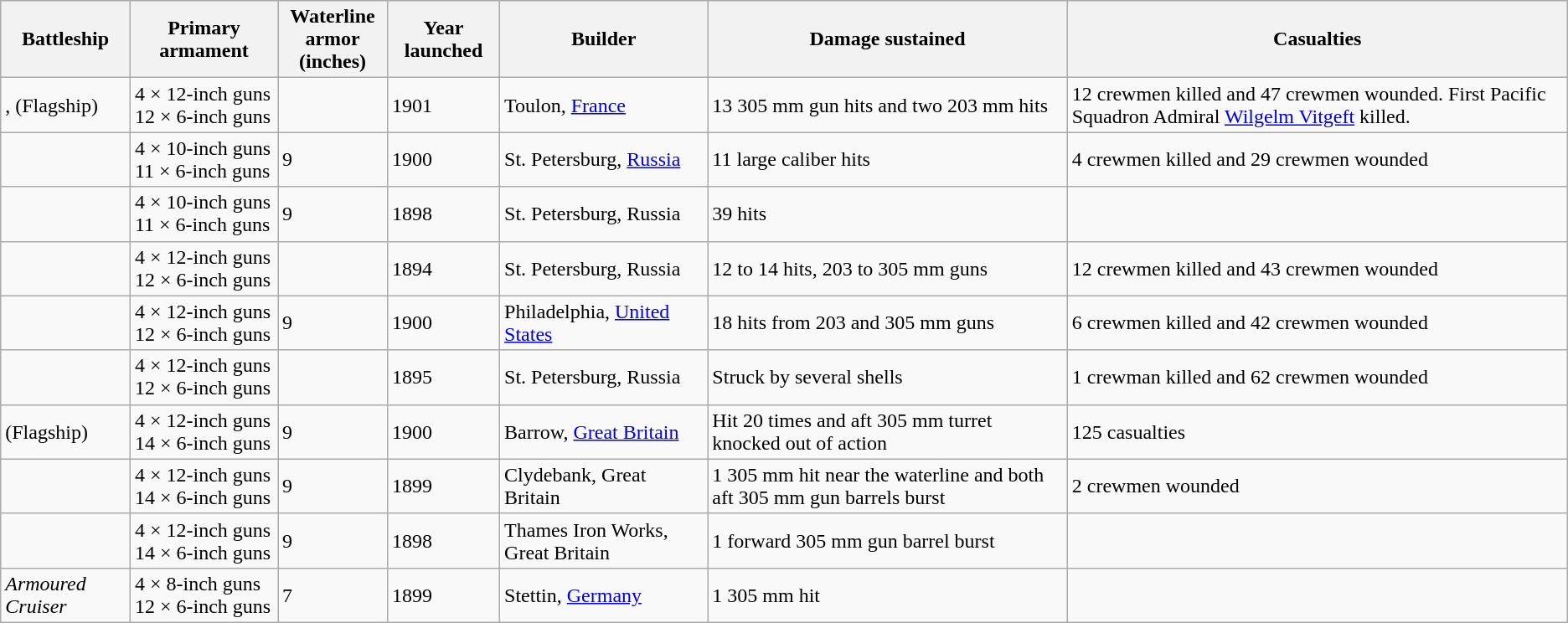<table class="wikitable">
<tr>
<th scope=col>Battleship</th>
<th scope=col style="width:110px;">Primary armament</th>
<th scope=col style="width:80px;">Waterline armor (inches)</th>
<th scope=col>Year launched</th>
<th scope=col>Builder</th>
<th scope=col>Damage sustained</th>
<th scope=col>Casualties</th>
</tr>
<tr>
<td>, (Flagship)</td>
<td>4 × 12-inch guns<br> 12 × 6-inch guns</td>
<td></td>
<td>1901</td>
<td>Toulon, <a href='#'>France</a></td>
<td>13 305 mm gun hits and two 203 mm hits</td>
<td>12 crewmen killed and 47 crewmen wounded. First Pacific Squadron Admiral <a href='#'>Wilgelm Vitgeft</a> killed.</td>
</tr>
<tr>
<td></td>
<td>4 × 10-inch guns<br> 11 × 6-inch guns</td>
<td>9</td>
<td>1900</td>
<td>St. Petersburg, <a href='#'>Russia</a></td>
<td>11 large caliber hits</td>
<td>4 crewmen killed and 29 crewmen wounded</td>
</tr>
<tr>
<td></td>
<td>4 × 10-inch guns<br> 11 × 6-inch guns</td>
<td>9</td>
<td>1898</td>
<td>St. Petersburg, Russia</td>
<td>39 hits</td>
<td 13 crewmen killed/69 crewmen wounded></td>
</tr>
<tr>
<td></td>
<td>4 × 12-inch guns<br> 12 × 6-inch guns</td>
<td></td>
<td>1894</td>
<td>St. Petersburg, Russia</td>
<td>12 to 14 hits, 203 to 305 mm guns</td>
<td>12 crewmen killed and 43 crewmen wounded</td>
</tr>
<tr>
<td></td>
<td>4 × 12-inch guns<br> 12 × 6-inch guns</td>
<td>9</td>
<td>1900</td>
<td>Philadelphia, <a href='#'>United States</a></td>
<td>18 hits from 203 and 305 mm guns</td>
<td>6 crewmen killed and 42 crewmen wounded</td>
</tr>
<tr>
<td></td>
<td>4 × 12-inch guns<br> 12 × 6-inch guns</td>
<td></td>
<td>1895</td>
<td>St. Petersburg, Russia</td>
<td>Struck by several shells</td>
<td>1 crewman killed and 62 crewmen wounded</td>
</tr>
<tr>
<td> (Flagship)</td>
<td>4 × 12-inch guns<br> 14 × 6-inch guns</td>
<td>9</td>
<td>1900</td>
<td>Barrow, <a href='#'>Great Britain</a></td>
<td>Hit 20 times and aft 305 mm turret knocked out of action</td>
<td>125 casualties</td>
</tr>
<tr>
<td></td>
<td>4 × 12-inch guns<br> 14 × 6-inch guns</td>
<td>9</td>
<td>1899</td>
<td>Clydebank, Great Britain</td>
<td>1 305 mm hit near the waterline and both aft 305 mm gun barrels burst</td>
<td>2 crewmen wounded</td>
</tr>
<tr>
<td></td>
<td>4 × 12-inch guns<br> 14 × 6-inch guns</td>
<td>9</td>
<td>1898</td>
<td>Thames Iron Works, Great Britain</td>
<td>1 forward 305 mm gun barrel burst</td>
<td></td>
</tr>
<tr>
<td> <em>Armoured Cruiser</em></td>
<td>4 × 8-inch guns<br> 12 × 6-inch guns</td>
<td>7</td>
<td>1899</td>
<td>Stettin, <a href='#'>Germany</a></td>
<td>1 305 mm hit</td>
<td></td>
</tr>
</table>
